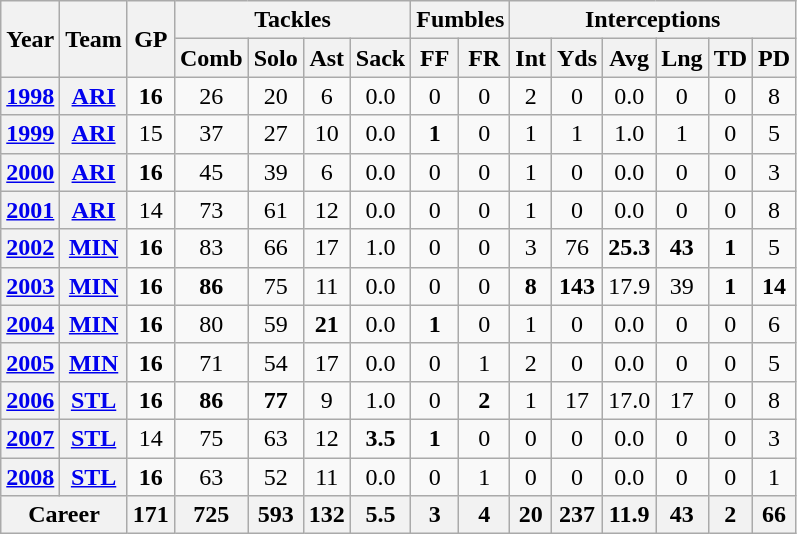<table class="wikitable" style="text-align:center">
<tr>
<th rowspan="2">Year</th>
<th rowspan="2">Team</th>
<th rowspan="2">GP</th>
<th colspan="4">Tackles</th>
<th colspan="2">Fumbles</th>
<th colspan="6">Interceptions</th>
</tr>
<tr>
<th>Comb</th>
<th>Solo</th>
<th>Ast</th>
<th>Sack</th>
<th>FF</th>
<th>FR</th>
<th>Int</th>
<th>Yds</th>
<th>Avg</th>
<th>Lng</th>
<th>TD</th>
<th>PD</th>
</tr>
<tr>
<th><a href='#'>1998</a></th>
<th><a href='#'>ARI</a></th>
<td><strong>16</strong></td>
<td>26</td>
<td>20</td>
<td>6</td>
<td>0.0</td>
<td>0</td>
<td>0</td>
<td>2</td>
<td>0</td>
<td>0.0</td>
<td>0</td>
<td>0</td>
<td>8</td>
</tr>
<tr>
<th><a href='#'>1999</a></th>
<th><a href='#'>ARI</a></th>
<td>15</td>
<td>37</td>
<td>27</td>
<td>10</td>
<td>0.0</td>
<td><strong>1</strong></td>
<td>0</td>
<td>1</td>
<td>1</td>
<td>1.0</td>
<td>1</td>
<td>0</td>
<td>5</td>
</tr>
<tr>
<th><a href='#'>2000</a></th>
<th><a href='#'>ARI</a></th>
<td><strong>16</strong></td>
<td>45</td>
<td>39</td>
<td>6</td>
<td>0.0</td>
<td>0</td>
<td>0</td>
<td>1</td>
<td>0</td>
<td>0.0</td>
<td>0</td>
<td>0</td>
<td>3</td>
</tr>
<tr>
<th><a href='#'>2001</a></th>
<th><a href='#'>ARI</a></th>
<td>14</td>
<td>73</td>
<td>61</td>
<td>12</td>
<td>0.0</td>
<td>0</td>
<td>0</td>
<td>1</td>
<td>0</td>
<td>0.0</td>
<td>0</td>
<td>0</td>
<td>8</td>
</tr>
<tr>
<th><a href='#'>2002</a></th>
<th><a href='#'>MIN</a></th>
<td><strong>16</strong></td>
<td>83</td>
<td>66</td>
<td>17</td>
<td>1.0</td>
<td>0</td>
<td>0</td>
<td>3</td>
<td>76</td>
<td><strong>25.3</strong></td>
<td><strong>43</strong></td>
<td><strong>1</strong></td>
<td>5</td>
</tr>
<tr>
<th><a href='#'>2003</a></th>
<th><a href='#'>MIN</a></th>
<td><strong>16</strong></td>
<td><strong>86</strong></td>
<td>75</td>
<td>11</td>
<td>0.0</td>
<td>0</td>
<td>0</td>
<td><strong>8</strong></td>
<td><strong>143</strong></td>
<td>17.9</td>
<td>39</td>
<td><strong>1</strong></td>
<td><strong>14</strong></td>
</tr>
<tr>
<th><a href='#'>2004</a></th>
<th><a href='#'>MIN</a></th>
<td><strong>16</strong></td>
<td>80</td>
<td>59</td>
<td><strong>21</strong></td>
<td>0.0</td>
<td><strong>1</strong></td>
<td>0</td>
<td>1</td>
<td>0</td>
<td>0.0</td>
<td>0</td>
<td>0</td>
<td>6</td>
</tr>
<tr>
<th><a href='#'>2005</a></th>
<th><a href='#'>MIN</a></th>
<td><strong>16</strong></td>
<td>71</td>
<td>54</td>
<td>17</td>
<td>0.0</td>
<td>0</td>
<td>1</td>
<td>2</td>
<td>0</td>
<td>0.0</td>
<td>0</td>
<td>0</td>
<td>5</td>
</tr>
<tr>
<th><a href='#'>2006</a></th>
<th><a href='#'>STL</a></th>
<td><strong>16</strong></td>
<td><strong>86</strong></td>
<td><strong>77</strong></td>
<td>9</td>
<td>1.0</td>
<td>0</td>
<td><strong>2</strong></td>
<td>1</td>
<td>17</td>
<td>17.0</td>
<td>17</td>
<td>0</td>
<td>8</td>
</tr>
<tr>
<th><a href='#'>2007</a></th>
<th><a href='#'>STL</a></th>
<td>14</td>
<td>75</td>
<td>63</td>
<td>12</td>
<td><strong>3.5</strong></td>
<td><strong>1</strong></td>
<td>0</td>
<td>0</td>
<td>0</td>
<td>0.0</td>
<td>0</td>
<td>0</td>
<td>3</td>
</tr>
<tr>
<th><a href='#'>2008</a></th>
<th><a href='#'>STL</a></th>
<td><strong>16</strong></td>
<td>63</td>
<td>52</td>
<td>11</td>
<td>0.0</td>
<td>0</td>
<td>1</td>
<td>0</td>
<td>0</td>
<td>0.0</td>
<td>0</td>
<td>0</td>
<td>1</td>
</tr>
<tr>
<th colspan="2">Career</th>
<th>171</th>
<th>725</th>
<th>593</th>
<th>132</th>
<th>5.5</th>
<th>3</th>
<th>4</th>
<th>20</th>
<th>237</th>
<th>11.9</th>
<th>43</th>
<th>2</th>
<th>66</th>
</tr>
</table>
